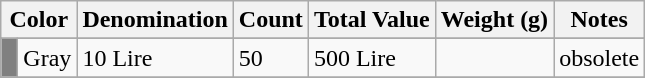<table class="wikitable">
<tr>
<th colspan=2>Color</th>
<th>Denomination</th>
<th>Count</th>
<th>Total Value</th>
<th>Weight (g)</th>
<th>Notes</th>
</tr>
<tr>
</tr>
<tr>
<td style="background:Gray"> </td>
<td>Gray</td>
<td>10 Lire</td>
<td>50</td>
<td>500 Lire</td>
<td></td>
<td>obsolete</td>
</tr>
<tr>
</tr>
</table>
